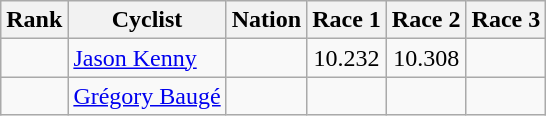<table class="wikitable sortable" style="text-align:center;">
<tr>
<th>Rank</th>
<th>Cyclist</th>
<th>Nation</th>
<th>Race 1</th>
<th>Race 2</th>
<th>Race 3</th>
</tr>
<tr>
<td></td>
<td align=left><a href='#'>Jason Kenny</a></td>
<td align=left></td>
<td>10.232</td>
<td>10.308</td>
<td></td>
</tr>
<tr>
<td></td>
<td align=left><a href='#'>Grégory Baugé</a></td>
<td align=left></td>
<td></td>
<td></td>
<td></td>
</tr>
</table>
